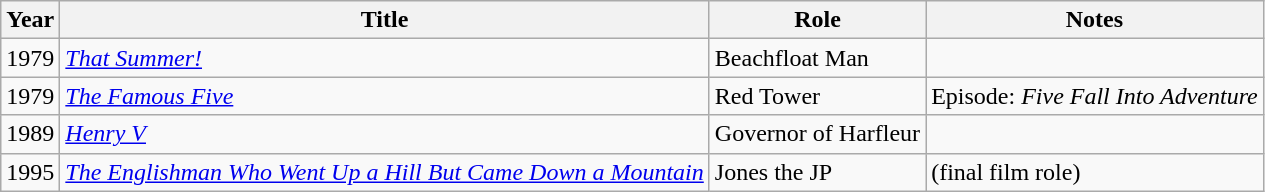<table class="wikitable">
<tr>
<th>Year</th>
<th>Title</th>
<th>Role</th>
<th>Notes</th>
</tr>
<tr>
<td>1979</td>
<td><em><a href='#'>That Summer!</a></em></td>
<td>Beachfloat Man</td>
<td></td>
</tr>
<tr>
<td>1979</td>
<td><em><a href='#'>The Famous Five</a></em></td>
<td>Red Tower</td>
<td>Episode: <em>Five Fall Into Adventure</em></td>
</tr>
<tr>
<td>1989</td>
<td><em><a href='#'>Henry V</a></em></td>
<td>Governor of Harfleur</td>
<td></td>
</tr>
<tr>
<td>1995</td>
<td><em><a href='#'>The Englishman Who Went Up a Hill But Came Down a Mountain</a></em></td>
<td>Jones the JP</td>
<td>(final film role)</td>
</tr>
</table>
